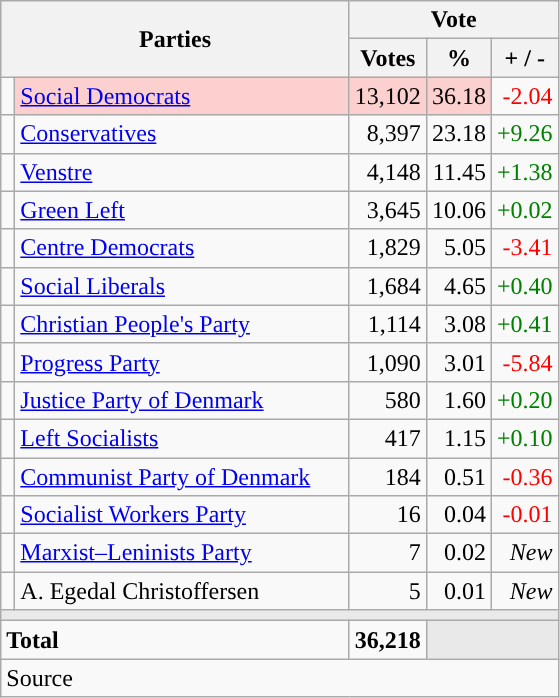<table class="wikitable" style="text-align:right;">
<tr>
<th style="text-align:centre;" rowspan="2" colspan="2" width="225">Parties</th>
<th colspan="3">Vote</th>
</tr>
<tr>
<th width="15">Votes</th>
<th width="15">%</th>
<th width="15">+ / -</th>
</tr>
<tr>
<td width="2" style="color:inherit;background:"></td>
<td bgcolor=#fbd0ce  align="left"><a href='#'>Social Democrats</a></td>
<td bgcolor=#fbd0ce>13,102</td>
<td bgcolor=#fbd0ce>36.18</td>
<td style=color:red;>-2.04</td>
</tr>
<tr>
<td width="2" style="color:inherit;background:"></td>
<td align="left"><a href='#'>Conservatives</a></td>
<td>8,397</td>
<td>23.18</td>
<td style=color:green;>+9.26</td>
</tr>
<tr>
<td width="2" style="color:inherit;background:"></td>
<td align="left"><a href='#'>Venstre</a></td>
<td>4,148</td>
<td>11.45</td>
<td style=color:green;>+1.38</td>
</tr>
<tr>
<td width="2" style="color:inherit;background:"></td>
<td align="left"><a href='#'>Green Left</a></td>
<td>3,645</td>
<td>10.06</td>
<td style=color:green;>+0.02</td>
</tr>
<tr>
<td width="2" style="color:inherit;background:"></td>
<td align="left"><a href='#'>Centre Democrats</a></td>
<td>1,829</td>
<td>5.05</td>
<td style=color:red;>-3.41</td>
</tr>
<tr>
<td width="2" style="color:inherit;background:"></td>
<td align="left"><a href='#'>Social Liberals</a></td>
<td>1,684</td>
<td>4.65</td>
<td style=color:green;>+0.40</td>
</tr>
<tr>
<td width="2" style="color:inherit;background:"></td>
<td align="left"><a href='#'>Christian People's Party</a></td>
<td>1,114</td>
<td>3.08</td>
<td style=color:green;>+0.41</td>
</tr>
<tr>
<td width="2" style="color:inherit;background:"></td>
<td align="left"><a href='#'>Progress Party</a></td>
<td>1,090</td>
<td>3.01</td>
<td style=color:red;>-5.84</td>
</tr>
<tr>
<td width="2" style="color:inherit;background:"></td>
<td align="left"><a href='#'>Justice Party of Denmark</a></td>
<td>580</td>
<td>1.60</td>
<td style=color:green;>+0.20</td>
</tr>
<tr>
<td width="2" style="color:inherit;background:"></td>
<td align="left"><a href='#'>Left Socialists</a></td>
<td>417</td>
<td>1.15</td>
<td style=color:green;>+0.10</td>
</tr>
<tr>
<td width="2" style="color:inherit;background:"></td>
<td align="left"><a href='#'>Communist Party of Denmark</a></td>
<td>184</td>
<td>0.51</td>
<td style=color:red;>-0.36</td>
</tr>
<tr>
<td width="2" style="color:inherit;background:"></td>
<td align="left"><a href='#'>Socialist Workers Party</a></td>
<td>16</td>
<td>0.04</td>
<td style=color:red;>-0.01</td>
</tr>
<tr>
<td width="2" style="color:inherit;background:"></td>
<td align="left"><a href='#'>Marxist–Leninists Party</a></td>
<td>7</td>
<td>0.02</td>
<td><em>New</em></td>
</tr>
<tr>
<td width="2" style="color:inherit;background:"></td>
<td align="left">A. Egedal Christoffersen</td>
<td>5</td>
<td>0.01</td>
<td><em>New</em></td>
</tr>
<tr>
<td colspan="7" bgcolor="#E9E9E9"></td>
</tr>
<tr>
<td align="left" colspan="2"><strong>Total</strong></td>
<td><strong>36,218</strong></td>
<td bgcolor="#E9E9E9" colspan="2"></td>
</tr>
<tr>
<td align="left" colspan="6">Source</td>
</tr>
</table>
